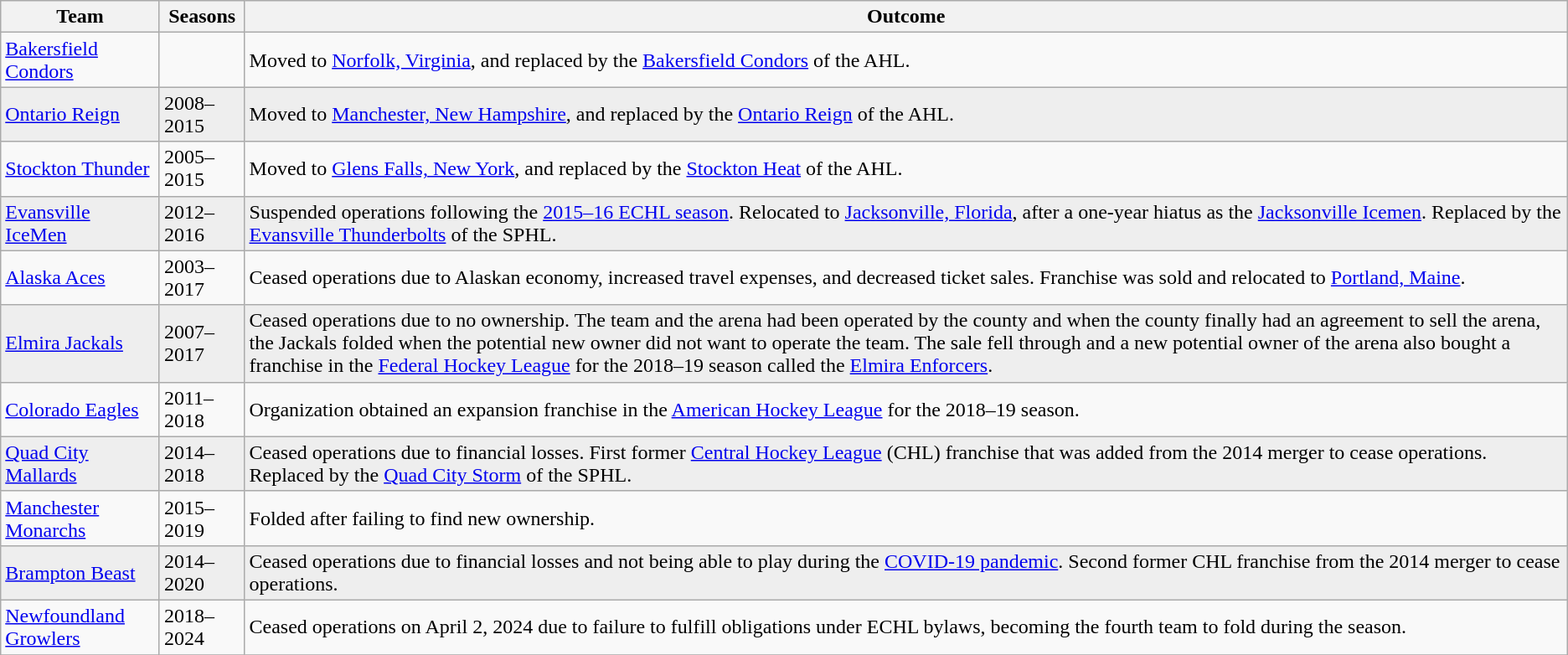<table class="wikitable">
<tr>
<th>Team</th>
<th>Seasons</th>
<th>Outcome</th>
</tr>
<tr>
<td><a href='#'>Bakersfield Condors</a></td>
<td></td>
<td>Moved to <a href='#'>Norfolk, Virginia</a>, and replaced by the <a href='#'>Bakersfield Condors</a> of the AHL.</td>
</tr>
<tr bgcolor="#eeeeee">
<td><a href='#'>Ontario Reign</a></td>
<td>2008–2015</td>
<td>Moved to <a href='#'>Manchester, New Hampshire</a>, and replaced by the <a href='#'>Ontario Reign</a> of the AHL.</td>
</tr>
<tr>
<td><a href='#'>Stockton Thunder</a></td>
<td>2005–2015</td>
<td>Moved to <a href='#'>Glens Falls, New York</a>, and replaced by the <a href='#'>Stockton Heat</a> of the AHL.</td>
</tr>
<tr bgcolor="#eeeeee">
<td><a href='#'>Evansville IceMen</a></td>
<td>2012–2016</td>
<td>Suspended operations following the <a href='#'>2015–16 ECHL season</a>. Relocated to <a href='#'>Jacksonville, Florida</a>, after a one-year hiatus as the <a href='#'>Jacksonville Icemen</a>. Replaced by the <a href='#'>Evansville Thunderbolts</a> of the SPHL.</td>
</tr>
<tr>
<td><a href='#'>Alaska Aces</a></td>
<td>2003–2017</td>
<td>Ceased operations due to Alaskan economy, increased travel expenses, and decreased ticket sales. Franchise was sold and relocated to <a href='#'>Portland, Maine</a>.</td>
</tr>
<tr bgcolor="#eeeeee">
<td><a href='#'>Elmira Jackals</a></td>
<td>2007–2017</td>
<td>Ceased operations due to no ownership. The team and the arena had been operated by the county and when the county finally had an agreement to sell the arena, the Jackals folded when the potential new owner did not want to operate the team. The sale fell through and a new potential owner of the arena also bought a franchise in the <a href='#'>Federal Hockey League</a> for the 2018–19 season called the <a href='#'>Elmira Enforcers</a>.</td>
</tr>
<tr>
<td><a href='#'>Colorado Eagles</a></td>
<td>2011–2018</td>
<td>Organization obtained an expansion franchise in the <a href='#'>American Hockey League</a> for the 2018–19 season.</td>
</tr>
<tr bgcolor="#eeeeee">
<td><a href='#'>Quad City Mallards</a></td>
<td>2014–2018</td>
<td>Ceased operations due to financial losses. First former <a href='#'>Central Hockey League</a> (CHL) franchise that was added from the 2014 merger to cease operations. Replaced by the <a href='#'>Quad City Storm</a> of the SPHL.</td>
</tr>
<tr>
<td><a href='#'>Manchester Monarchs</a></td>
<td>2015–2019</td>
<td>Folded after failing to find new ownership.</td>
</tr>
<tr bgcolor="#eeeeee">
<td><a href='#'>Brampton Beast</a></td>
<td>2014–2020</td>
<td>Ceased operations due to financial losses and not being able to play during the <a href='#'>COVID-19 pandemic</a>. Second former CHL franchise from the 2014 merger to cease operations.</td>
</tr>
<tr>
<td><a href='#'>Newfoundland Growlers</a></td>
<td>2018–2024</td>
<td>Ceased operations on April 2, 2024 due to failure to fulfill obligations under ECHL bylaws, becoming the fourth team to fold during the season.</td>
</tr>
<tr bgcolor="#eeeeee">
</tr>
</table>
